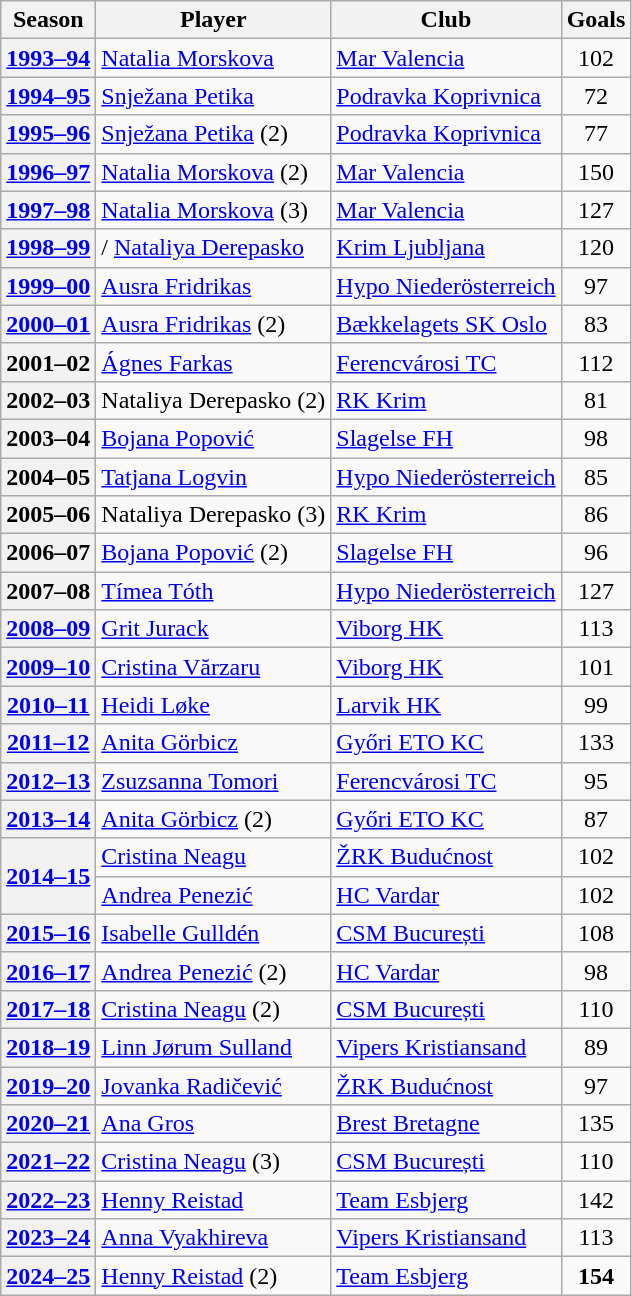<table class="wikitable">
<tr>
<th>Season</th>
<th>Player</th>
<th>Club</th>
<th>Goals</th>
</tr>
<tr>
<th><a href='#'>1993–94</a></th>
<td> <a href='#'>Natalia Morskova</a></td>
<td> <a href='#'>Mar Valencia</a></td>
<td align="center">102</td>
</tr>
<tr>
<th><a href='#'>1994–95</a></th>
<td> <a href='#'>Snježana Petika</a></td>
<td> <a href='#'>Podravka Koprivnica</a></td>
<td align="center">72</td>
</tr>
<tr>
<th><a href='#'>1995–96</a></th>
<td> <a href='#'>Snježana Petika</a> (2)</td>
<td> <a href='#'>Podravka Koprivnica</a></td>
<td align="center">77</td>
</tr>
<tr>
<th><a href='#'>1996–97</a></th>
<td> <a href='#'>Natalia Morskova</a> (2)</td>
<td> <a href='#'>Mar Valencia</a></td>
<td align="center">150</td>
</tr>
<tr>
<th><a href='#'>1997–98</a></th>
<td> <a href='#'>Natalia Morskova</a> (3)</td>
<td> <a href='#'>Mar Valencia</a></td>
<td align="center">127</td>
</tr>
<tr>
<th><a href='#'>1998–99</a></th>
<td>/ <a href='#'>Nataliya Derepasko</a></td>
<td> <a href='#'>Krim Ljubljana</a></td>
<td align="center">120</td>
</tr>
<tr>
<th><a href='#'>1999–00</a></th>
<td> <a href='#'>Ausra Fridrikas</a></td>
<td> <a href='#'>Hypo Niederösterreich</a></td>
<td align="center">97</td>
</tr>
<tr>
<th><a href='#'>2000–01</a></th>
<td> <a href='#'>Ausra Fridrikas</a> (2)</td>
<td> <a href='#'>Bækkelagets SK Oslo</a></td>
<td align="center">83</td>
</tr>
<tr>
<th>2001–02</th>
<td> <a href='#'>Ágnes Farkas</a></td>
<td> <a href='#'>Ferencvárosi TC</a></td>
<td align="center">112</td>
</tr>
<tr>
<th>2002–03</th>
<td> Nataliya Derepasko (2)</td>
<td> <a href='#'>RK Krim</a></td>
<td align="center">81</td>
</tr>
<tr>
<th>2003–04</th>
<td> <a href='#'>Bojana Popović</a></td>
<td> <a href='#'>Slagelse FH</a></td>
<td align="center">98</td>
</tr>
<tr>
<th>2004–05</th>
<td> <a href='#'>Tatjana Logvin</a></td>
<td> <a href='#'>Hypo Niederösterreich</a></td>
<td align="center">85</td>
</tr>
<tr>
<th>2005–06</th>
<td> Nataliya Derepasko (3)</td>
<td> <a href='#'>RK Krim</a></td>
<td align="center">86</td>
</tr>
<tr>
<th>2006–07</th>
<td> <a href='#'>Bojana Popović</a> (2)</td>
<td> <a href='#'>Slagelse FH</a></td>
<td align="center">96</td>
</tr>
<tr>
<th>2007–08</th>
<td> <a href='#'>Tímea Tóth</a></td>
<td> <a href='#'>Hypo Niederösterreich</a></td>
<td align="center">127</td>
</tr>
<tr>
<th><a href='#'>2008–09</a></th>
<td> <a href='#'>Grit Jurack</a></td>
<td> <a href='#'>Viborg HK</a></td>
<td align="center">113</td>
</tr>
<tr>
<th><a href='#'>2009–10</a></th>
<td> <a href='#'>Cristina Vărzaru</a></td>
<td> <a href='#'>Viborg HK</a></td>
<td align="center">101</td>
</tr>
<tr>
<th><a href='#'>2010–11</a></th>
<td> <a href='#'>Heidi Løke</a></td>
<td> <a href='#'>Larvik HK</a></td>
<td align="center">99</td>
</tr>
<tr>
<th><a href='#'>2011–12</a></th>
<td> <a href='#'>Anita Görbicz</a></td>
<td> <a href='#'>Győri ETO KC</a></td>
<td align="center">133</td>
</tr>
<tr>
<th><a href='#'>2012–13</a></th>
<td> <a href='#'>Zsuzsanna Tomori</a></td>
<td> <a href='#'>Ferencvárosi TC</a></td>
<td align="center">95</td>
</tr>
<tr>
<th><a href='#'>2013–14</a></th>
<td> <a href='#'>Anita Görbicz</a> (2)</td>
<td> <a href='#'>Győri ETO KC</a></td>
<td align="center">87</td>
</tr>
<tr>
<th rowspan="2"><a href='#'>2014–15</a></th>
<td> <a href='#'>Cristina Neagu</a></td>
<td> <a href='#'>ŽRK Budućnost</a></td>
<td align="center">102</td>
</tr>
<tr>
<td> <a href='#'>Andrea Penezić</a></td>
<td> <a href='#'>HC Vardar</a></td>
<td align="center">102</td>
</tr>
<tr>
<th><a href='#'>2015–16</a></th>
<td> <a href='#'>Isabelle Gulldén</a></td>
<td> <a href='#'>CSM București</a></td>
<td align="center">108</td>
</tr>
<tr>
<th><a href='#'>2016–17</a></th>
<td> <a href='#'>Andrea Penezić</a> (2)</td>
<td> <a href='#'>HC Vardar</a></td>
<td align="center">98</td>
</tr>
<tr>
<th><a href='#'>2017–18</a></th>
<td> <a href='#'>Cristina Neagu</a> (2)</td>
<td> <a href='#'>CSM București</a></td>
<td align="center">110</td>
</tr>
<tr>
<th><a href='#'>2018–19</a></th>
<td> <a href='#'>Linn Jørum Sulland</a></td>
<td> <a href='#'>Vipers Kristiansand</a></td>
<td align="center">89</td>
</tr>
<tr>
<th><a href='#'>2019–20</a></th>
<td> <a href='#'>Jovanka Radičević</a></td>
<td> <a href='#'>ŽRK Budućnost</a></td>
<td align="center">97</td>
</tr>
<tr>
<th><a href='#'>2020–21</a></th>
<td> <a href='#'>Ana Gros</a></td>
<td> <a href='#'>Brest Bretagne</a></td>
<td align="center">135</td>
</tr>
<tr>
<th><a href='#'>2021–22</a></th>
<td> <a href='#'>Cristina Neagu</a> (3)</td>
<td> <a href='#'>CSM București</a></td>
<td align="center">110</td>
</tr>
<tr>
<th><a href='#'>2022–23</a></th>
<td> <a href='#'>Henny Reistad</a></td>
<td> <a href='#'>Team Esbjerg</a></td>
<td align="center">142</td>
</tr>
<tr>
<th><a href='#'>2023–24</a></th>
<td> <a href='#'>Anna Vyakhireva</a></td>
<td> <a href='#'>Vipers Kristiansand</a></td>
<td align="center">113</td>
</tr>
<tr>
<th><a href='#'>2024–25</a></th>
<td> <a href='#'>Henny Reistad</a> (2)</td>
<td> <a href='#'>Team Esbjerg</a></td>
<td align="center"><strong>154</strong></td>
</tr>
</table>
